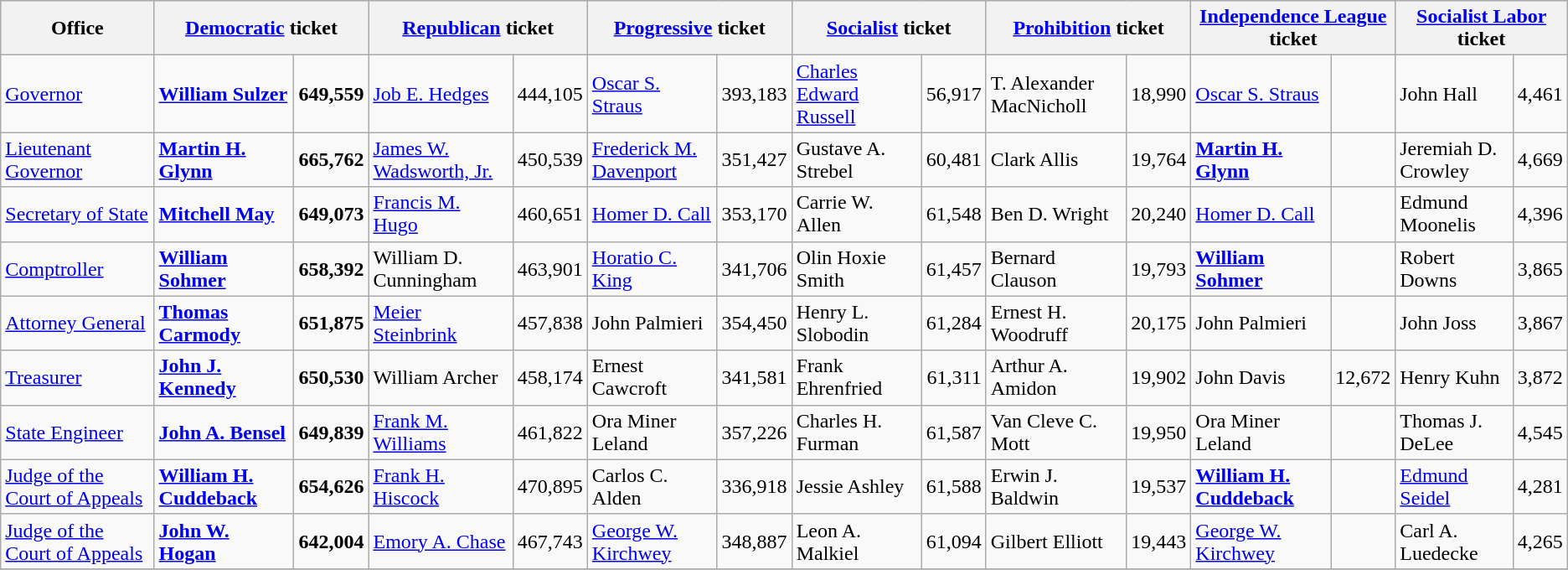<table class=wikitable>
<tr bgcolor=lightgrey>
<th>Office</th>
<th colspan="2" ><a href='#'>Democratic</a> ticket</th>
<th colspan="2" ><a href='#'>Republican</a> ticket</th>
<th colspan="2" ><a href='#'>Progressive</a> ticket</th>
<th colspan="2" ><a href='#'>Socialist</a> ticket</th>
<th colspan="2" ><a href='#'>Prohibition</a> ticket</th>
<th colspan="2" ><a href='#'>Independence League</a> ticket</th>
<th colspan="2" ><a href='#'>Socialist Labor</a> ticket</th>
</tr>
<tr>
<td><a href='#'>Governor</a></td>
<td><strong><a href='#'>William Sulzer</a></strong></td>
<td align="right"><strong>649,559</strong></td>
<td><a href='#'>Job E. Hedges</a></td>
<td align="right">444,105</td>
<td><a href='#'>Oscar S. Straus</a></td>
<td align="right">393,183</td>
<td><a href='#'>Charles Edward Russell</a></td>
<td align="right">56,917</td>
<td>T. Alexander MacNicholl</td>
<td align="right">18,990</td>
<td><a href='#'>Oscar S. Straus</a></td>
<td align="right"></td>
<td>John Hall</td>
<td align="right">4,461</td>
</tr>
<tr>
<td><a href='#'>Lieutenant Governor</a></td>
<td><strong><a href='#'>Martin H. Glynn</a></strong></td>
<td align="right"><strong>665,762</strong></td>
<td><a href='#'>James W. Wadsworth, Jr.</a></td>
<td align="right">450,539</td>
<td><a href='#'>Frederick M. Davenport</a></td>
<td align="right">351,427</td>
<td>Gustave A. Strebel</td>
<td align="right">60,481</td>
<td>Clark Allis</td>
<td align="right">19,764</td>
<td><strong><a href='#'>Martin H. Glynn</a></strong></td>
<td align="right"></td>
<td>Jeremiah D. Crowley</td>
<td align="right">4,669</td>
</tr>
<tr>
<td><a href='#'>Secretary of State</a></td>
<td><strong><a href='#'>Mitchell May</a></strong></td>
<td align="right"><strong>649,073</strong></td>
<td><a href='#'>Francis M. Hugo</a></td>
<td align="right">460,651</td>
<td><a href='#'>Homer D. Call</a></td>
<td align="right">353,170</td>
<td>Carrie W. Allen</td>
<td align="right">61,548</td>
<td>Ben D. Wright</td>
<td align="right">20,240</td>
<td><a href='#'>Homer D. Call</a></td>
<td align="right"></td>
<td>Edmund Moonelis</td>
<td align="right">4,396</td>
</tr>
<tr>
<td><a href='#'>Comptroller</a></td>
<td><strong><a href='#'>William Sohmer</a></strong></td>
<td align="right"><strong>658,392</strong></td>
<td>William D. Cunningham</td>
<td align="right">463,901</td>
<td><a href='#'>Horatio C. King</a></td>
<td align="right">341,706</td>
<td>Olin Hoxie Smith</td>
<td align="right">61,457</td>
<td>Bernard Clauson</td>
<td align="right">19,793</td>
<td><strong><a href='#'>William Sohmer</a></strong></td>
<td align="right"></td>
<td>Robert Downs</td>
<td align="right">3,865</td>
</tr>
<tr>
<td><a href='#'>Attorney General</a></td>
<td><strong><a href='#'>Thomas Carmody</a></strong></td>
<td align="right"><strong>651,875</strong></td>
<td><a href='#'>Meier Steinbrink</a></td>
<td align="right">457,838</td>
<td>John Palmieri</td>
<td align="right">354,450</td>
<td>Henry L. Slobodin</td>
<td align="right">61,284</td>
<td>Ernest H. Woodruff</td>
<td align="right">20,175</td>
<td>John Palmieri</td>
<td align="right"></td>
<td>John Joss</td>
<td align="right">3,867</td>
</tr>
<tr>
<td><a href='#'>Treasurer</a></td>
<td><strong><a href='#'>John J. Kennedy</a></strong></td>
<td align="right"><strong>650,530</strong></td>
<td>William Archer</td>
<td align="right">458,174</td>
<td>Ernest Cawcroft</td>
<td align="right">341,581</td>
<td>Frank Ehrenfried</td>
<td align="right">61,311</td>
<td>Arthur A. Amidon</td>
<td align="right">19,902</td>
<td>John Davis</td>
<td align="right">12,672</td>
<td>Henry Kuhn</td>
<td align="right">3,872</td>
</tr>
<tr>
<td><a href='#'>State Engineer</a></td>
<td><strong><a href='#'>John A. Bensel</a></strong></td>
<td align="right"><strong>649,839</strong></td>
<td><a href='#'>Frank M. Williams</a></td>
<td align="right">461,822</td>
<td>Ora Miner Leland</td>
<td align="right">357,226</td>
<td>Charles H. Furman</td>
<td align="right">61,587</td>
<td>Van Cleve C. Mott</td>
<td align="right">19,950</td>
<td>Ora Miner Leland</td>
<td align="right"></td>
<td>Thomas J. DeLee</td>
<td align="right">4,545</td>
</tr>
<tr>
<td><a href='#'>Judge of the Court of Appeals</a></td>
<td><strong><a href='#'>William H. Cuddeback</a></strong></td>
<td align="right"><strong>654,626</strong></td>
<td><a href='#'>Frank H. Hiscock</a></td>
<td align="right">470,895</td>
<td>Carlos C. Alden</td>
<td align="right">336,918</td>
<td>Jessie Ashley</td>
<td align="right">61,588</td>
<td>Erwin J. Baldwin</td>
<td align="right">19,537</td>
<td><strong><a href='#'>William H. Cuddeback</a></strong></td>
<td align="right"></td>
<td><a href='#'>Edmund Seidel</a></td>
<td align="right">4,281</td>
</tr>
<tr>
<td><a href='#'>Judge of the Court of Appeals</a></td>
<td><strong><a href='#'>John W. Hogan</a></strong></td>
<td align="right"><strong>642,004</strong></td>
<td><a href='#'>Emory A. Chase</a></td>
<td align="right">467,743</td>
<td><a href='#'>George W. Kirchwey</a></td>
<td align="right">348,887</td>
<td>Leon A. Malkiel</td>
<td align="right">61,094</td>
<td>Gilbert Elliott</td>
<td align="right">19,443</td>
<td><a href='#'>George W. Kirchwey</a></td>
<td align="right"></td>
<td>Carl A. Luedecke</td>
<td align="right">4,265</td>
</tr>
<tr>
</tr>
</table>
